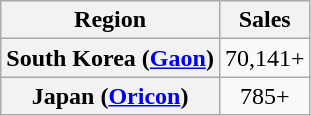<table class="wikitable plainrowheaders" style="text-align:center;">
<tr>
<th>Region</th>
<th>Sales</th>
</tr>
<tr>
<th scope="row">South Korea (<a href='#'>Gaon</a>)</th>
<td>70,141+</td>
</tr>
<tr>
<th scope="row">Japan (<a href='#'>Oricon</a>)</th>
<td>785+</td>
</tr>
</table>
